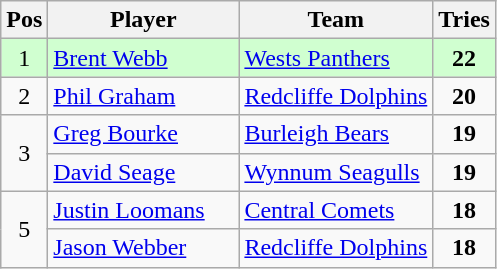<table class="wikitable" style="text-align: center;">
<tr>
<th>Pos</th>
<th width=120>Player</th>
<th>Team</th>
<th>Tries</th>
</tr>
<tr bgcolor="#d0ffd0">
<td rowspan = 1>1</td>
<td align="left"><a href='#'>Brent Webb</a></td>
<td align="left"> <a href='#'>Wests Panthers</a></td>
<td><strong>22</strong></td>
</tr>
<tr>
<td rowspan = 1>2</td>
<td align="left"><a href='#'>Phil Graham</a></td>
<td align="left"> <a href='#'>Redcliffe Dolphins</a></td>
<td><strong>20</strong></td>
</tr>
<tr>
<td rowspan = 2>3</td>
<td align="left"><a href='#'>Greg Bourke</a></td>
<td align="left"> <a href='#'>Burleigh Bears</a></td>
<td><strong>19</strong></td>
</tr>
<tr>
<td align="left"><a href='#'>David Seage</a></td>
<td align="left"> <a href='#'>Wynnum Seagulls</a></td>
<td><strong>19</strong></td>
</tr>
<tr>
<td rowspan = 2>5</td>
<td align="left"><a href='#'>Justin Loomans</a></td>
<td align="left"> <a href='#'>Central Comets</a></td>
<td><strong>18</strong></td>
</tr>
<tr>
<td align="left"><a href='#'>Jason Webber</a></td>
<td align="left"> <a href='#'>Redcliffe Dolphins</a></td>
<td><strong>18</strong></td>
</tr>
</table>
